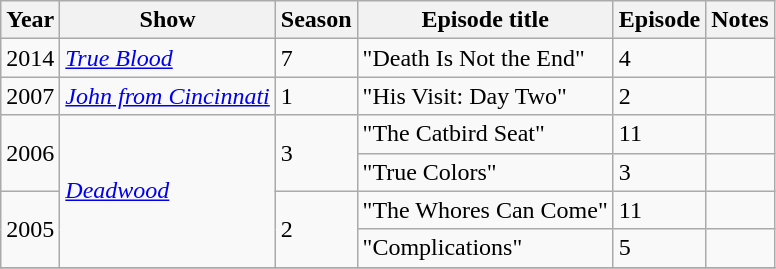<table class="wikitable">
<tr>
<th>Year</th>
<th>Show</th>
<th>Season</th>
<th>Episode title</th>
<th>Episode</th>
<th>Notes</th>
</tr>
<tr>
<td>2014</td>
<td><em><a href='#'>True Blood</a></em></td>
<td>7</td>
<td>"Death Is Not the End"</td>
<td>4</td>
<td></td>
</tr>
<tr>
<td>2007</td>
<td><em><a href='#'>John from Cincinnati</a></em></td>
<td>1</td>
<td>"His Visit: Day Two"</td>
<td>2</td>
<td></td>
</tr>
<tr>
<td rowspan=2>2006</td>
<td rowspan=4><em><a href='#'>Deadwood</a></em></td>
<td rowspan=2>3</td>
<td>"The Catbird Seat"</td>
<td>11</td>
<td></td>
</tr>
<tr>
<td>"True Colors"</td>
<td>3</td>
<td></td>
</tr>
<tr>
<td rowspan=2>2005</td>
<td rowspan=2>2</td>
<td>"The Whores Can Come"</td>
<td>11</td>
<td></td>
</tr>
<tr>
<td>"Complications"</td>
<td>5</td>
<td></td>
</tr>
<tr>
</tr>
</table>
